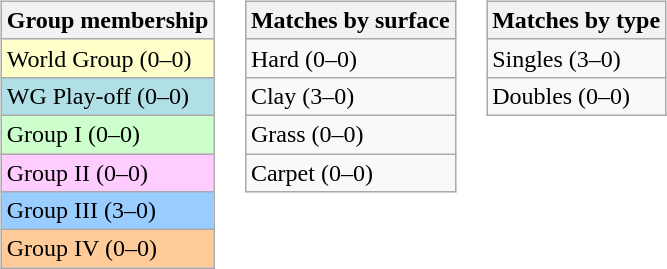<table>
<tr valign=top>
<td><br><table class=wikitable>
<tr>
<th>Group membership</th>
</tr>
<tr bgcolor=#FFFFCC>
<td>World Group (0–0)</td>
</tr>
<tr style="background:#B0E0E6;">
<td>WG Play-off (0–0)</td>
</tr>
<tr bgcolor=#CCFFCC>
<td>Group I (0–0)</td>
</tr>
<tr bgcolor=#FFCCFF>
<td>Group II (0–0)</td>
</tr>
<tr bgcolor=#99CCFF>
<td>Group III (3–0)</td>
</tr>
<tr bgcolor=#FFCC99>
<td>Group IV (0–0)</td>
</tr>
</table>
</td>
<td><br><table class=wikitable>
<tr>
<th>Matches by surface</th>
</tr>
<tr>
<td>Hard (0–0)</td>
</tr>
<tr>
<td>Clay (3–0)</td>
</tr>
<tr>
<td>Grass (0–0)</td>
</tr>
<tr>
<td>Carpet (0–0)</td>
</tr>
</table>
</td>
<td><br><table class=wikitable>
<tr>
<th>Matches by type</th>
</tr>
<tr>
<td>Singles (3–0)</td>
</tr>
<tr>
<td>Doubles (0–0)</td>
</tr>
</table>
</td>
</tr>
</table>
